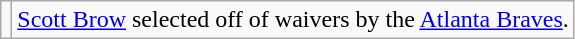<table class="wikitable">
<tr>
<td></td>
<td><a href='#'>Scott Brow</a> selected off of waivers by the <a href='#'>Atlanta Braves</a>.</td>
</tr>
</table>
